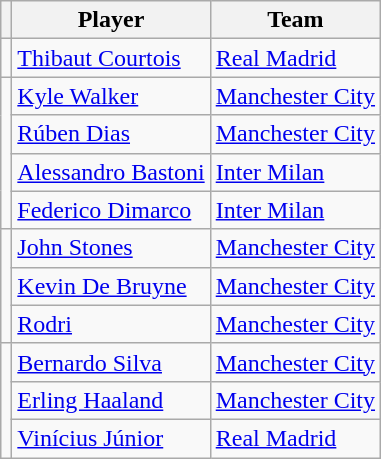<table class="wikitable" style="text-align:center">
<tr>
<th></th>
<th>Player</th>
<th>Team</th>
</tr>
<tr>
<td></td>
<td align=left> <a href='#'>Thibaut Courtois</a></td>
<td align=left> <a href='#'>Real Madrid</a></td>
</tr>
<tr>
<td rowspan=4></td>
<td align=left> <a href='#'>Kyle Walker</a></td>
<td align=left> <a href='#'>Manchester City</a></td>
</tr>
<tr>
<td align=left> <a href='#'>Rúben Dias</a></td>
<td align=left> <a href='#'>Manchester City</a></td>
</tr>
<tr>
<td align=left> <a href='#'>Alessandro Bastoni</a></td>
<td align=left> <a href='#'>Inter Milan</a></td>
</tr>
<tr>
<td align=left> <a href='#'>Federico Dimarco</a></td>
<td align=left> <a href='#'>Inter Milan</a></td>
</tr>
<tr>
<td rowspan=3></td>
<td align=left> <a href='#'>John Stones</a></td>
<td align=left> <a href='#'>Manchester City</a></td>
</tr>
<tr>
<td align=left> <a href='#'>Kevin De Bruyne</a></td>
<td align=left> <a href='#'>Manchester City</a></td>
</tr>
<tr>
<td align=left> <a href='#'>Rodri</a></td>
<td align=left> <a href='#'>Manchester City</a></td>
</tr>
<tr>
<td rowspan=3></td>
<td align=left> <a href='#'>Bernardo Silva</a></td>
<td align=left> <a href='#'>Manchester City</a></td>
</tr>
<tr>
<td align=left> <a href='#'>Erling Haaland</a></td>
<td align=left> <a href='#'>Manchester City</a></td>
</tr>
<tr>
<td align=left> <a href='#'>Vinícius Júnior</a></td>
<td align=left> <a href='#'>Real Madrid</a></td>
</tr>
</table>
